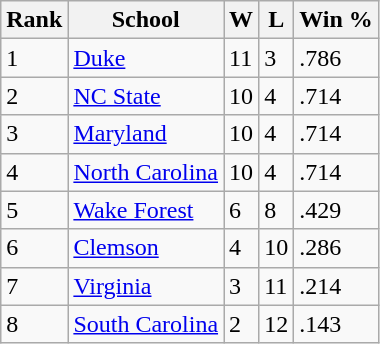<table class="wikitable">
<tr>
<th>Rank</th>
<th>School</th>
<th>W</th>
<th>L</th>
<th>Win %</th>
</tr>
<tr>
<td>1</td>
<td><a href='#'>Duke</a></td>
<td>11</td>
<td>3</td>
<td>.786</td>
</tr>
<tr>
<td>2</td>
<td><a href='#'>NC State</a></td>
<td>10</td>
<td>4</td>
<td>.714</td>
</tr>
<tr>
<td>3</td>
<td><a href='#'>Maryland</a></td>
<td>10</td>
<td>4</td>
<td>.714</td>
</tr>
<tr>
<td>4</td>
<td><a href='#'>North Carolina</a></td>
<td>10</td>
<td>4</td>
<td>.714</td>
</tr>
<tr>
<td>5</td>
<td><a href='#'>Wake Forest</a></td>
<td>6</td>
<td>8</td>
<td>.429</td>
</tr>
<tr>
<td>6</td>
<td><a href='#'>Clemson</a></td>
<td>4</td>
<td>10</td>
<td>.286</td>
</tr>
<tr>
<td>7</td>
<td><a href='#'>Virginia</a></td>
<td>3</td>
<td>11</td>
<td>.214</td>
</tr>
<tr>
<td>8</td>
<td><a href='#'>South Carolina</a></td>
<td>2</td>
<td>12</td>
<td>.143</td>
</tr>
</table>
